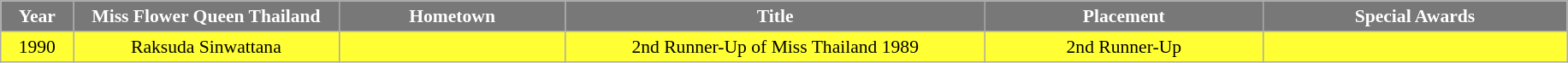<table class="wikitable sortable" style="font-size: 90%; text-align:center">
<tr>
<th width="50" style="background-color:#787878;color:#FFFFFF;">Year</th>
<th width="200" style="background-color:#787878;color:#FFFFFF;">Miss Flower Queen Thailand</th>
<th width="170" style="background-color:#787878;color:#FFFFFF;">Hometown</th>
<th width="320" style="background-color:#787878;color:#FFFFFF;">Title</th>
<th width="210" style="background-color:#787878;color:#FFFFFF;">Placement</th>
<th width="230" style="background-color:#787878;color:#FFFFFF;">Special Awards</th>
</tr>
<tr style="background-color:#FFFF33">
<td>1990</td>
<td>Raksuda Sinwattana</td>
<td align=left></td>
<td align="center">2nd Runner-Up of Miss Thailand 1989</td>
<td>2nd Runner-Up</td>
<td></td>
</tr>
</table>
